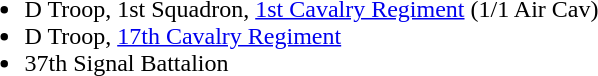<table>
<tr valign=top>
<td><br><ul><li>D Troop, 1st Squadron, <a href='#'>1st Cavalry Regiment</a> (1/1 Air Cav)</li><li>D Troop, <a href='#'>17th Cavalry Regiment</a></li><li>37th Signal Battalion</li></ul></td>
</tr>
</table>
